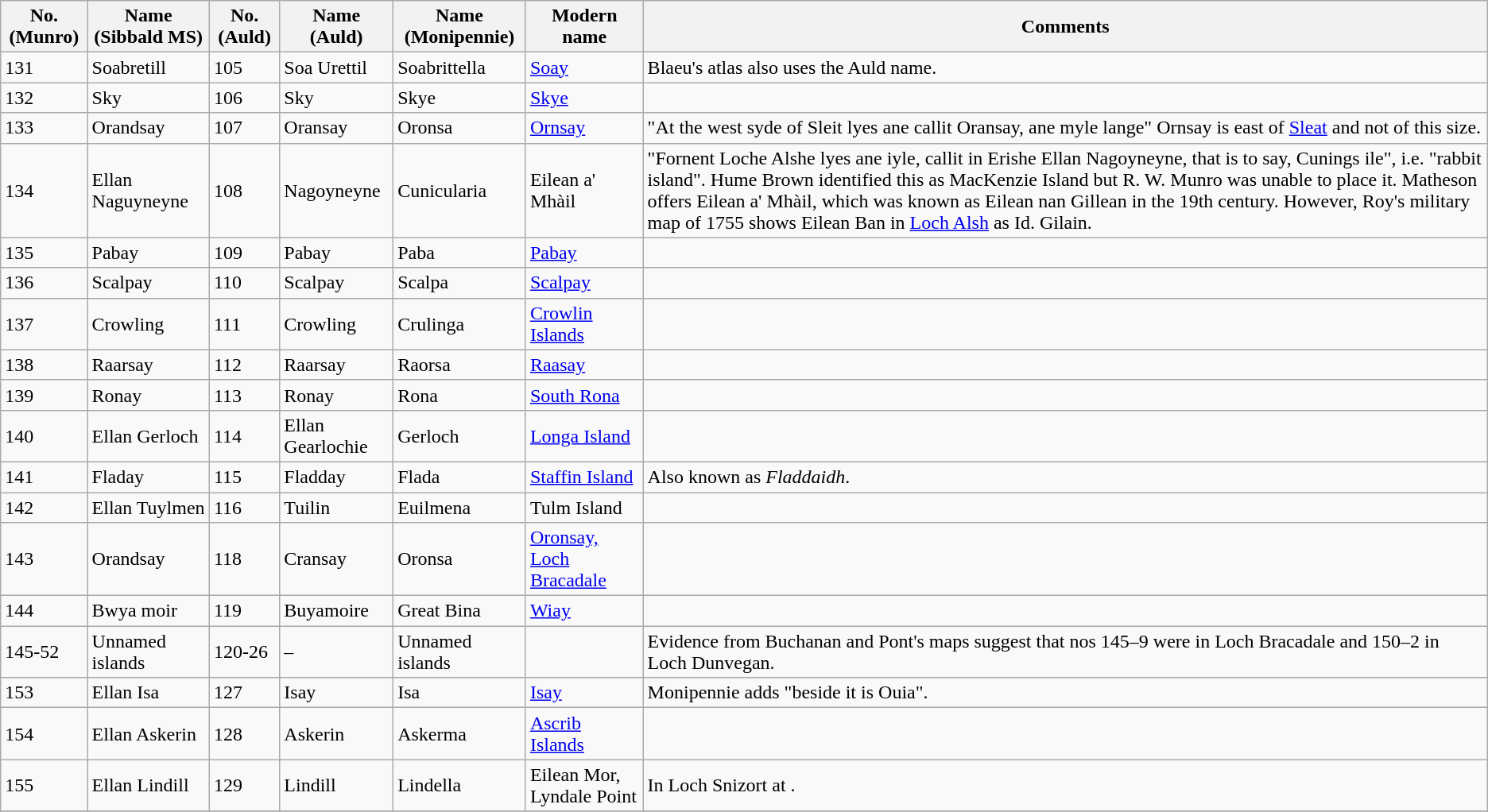<table class="wikitable sortable">
<tr>
<th>No. (Munro)</th>
<th>Name (Sibbald MS)</th>
<th>No. (Auld)</th>
<th>Name (Auld)</th>
<th>Name (Monipennie)</th>
<th>Modern name</th>
<th>Comments</th>
</tr>
<tr>
<td>131</td>
<td>Soabretill</td>
<td>105</td>
<td>Soa Urettil</td>
<td>Soabrittella</td>
<td><a href='#'>Soay</a></td>
<td>Blaeu's atlas also uses the Auld name.</td>
</tr>
<tr>
<td>132</td>
<td>Sky</td>
<td>106</td>
<td>Sky</td>
<td>Skye</td>
<td><a href='#'>Skye</a></td>
<td></td>
</tr>
<tr>
<td>133</td>
<td>Orandsay</td>
<td>107</td>
<td>Oransay</td>
<td>Oronsa</td>
<td><a href='#'>Ornsay</a></td>
<td>"At the west syde of Sleit lyes ane callit Oransay, ane myle lange" Ornsay is east of <a href='#'>Sleat</a> and not of this size.</td>
</tr>
<tr>
<td>134</td>
<td>Ellan Naguyneyne</td>
<td>108</td>
<td>Nagoyneyne</td>
<td>Cunicularia</td>
<td>Eilean a' Mhàil</td>
<td>"Fornent Loche Alshe lyes ane iyle, callit in Erishe Ellan Nagoyneyne, that is to say, Cunings ile", i.e. "rabbit island". Hume Brown identified this as MacKenzie Island but R. W. Munro was unable to place it. Matheson offers Eilean a' Mhàil, which was known as Eilean nan Gillean in the 19th century. However, Roy's military map of 1755 shows Eilean Ban in <a href='#'>Loch Alsh</a> as Id. Gilain.</td>
</tr>
<tr>
<td>135</td>
<td>Pabay</td>
<td>109</td>
<td>Pabay</td>
<td>Paba</td>
<td><a href='#'>Pabay</a></td>
<td></td>
</tr>
<tr>
<td>136</td>
<td>Scalpay</td>
<td>110</td>
<td>Scalpay</td>
<td>Scalpa</td>
<td><a href='#'>Scalpay</a></td>
<td></td>
</tr>
<tr>
<td>137</td>
<td>Crowling</td>
<td>111</td>
<td>Crowling</td>
<td>Crulinga</td>
<td><a href='#'>Crowlin Islands</a></td>
<td></td>
</tr>
<tr>
<td>138</td>
<td>Raarsay</td>
<td>112</td>
<td>Raarsay</td>
<td>Raorsa</td>
<td><a href='#'>Raasay</a></td>
<td></td>
</tr>
<tr>
<td>139</td>
<td>Ronay</td>
<td>113</td>
<td>Ronay</td>
<td>Rona</td>
<td><a href='#'>South Rona</a></td>
<td></td>
</tr>
<tr>
<td>140</td>
<td>Ellan Gerloch</td>
<td>114</td>
<td>Ellan Gearlochie</td>
<td>Gerloch</td>
<td><a href='#'>Longa Island</a></td>
<td></td>
</tr>
<tr>
<td>141</td>
<td>Fladay</td>
<td>115</td>
<td>Fladday</td>
<td>Flada</td>
<td><a href='#'>Staffin Island</a></td>
<td>Also known as <em>Fladdaidh</em>.</td>
</tr>
<tr>
<td>142</td>
<td>Ellan Tuylmen</td>
<td>116</td>
<td>Tuilin</td>
<td>Euilmena</td>
<td>Tulm Island</td>
<td></td>
</tr>
<tr>
<td>143</td>
<td>Orandsay</td>
<td>118</td>
<td>Cransay</td>
<td>Oronsa</td>
<td><a href='#'>Oronsay, Loch Bracadale</a></td>
<td></td>
</tr>
<tr>
<td>144</td>
<td>Bwya moir</td>
<td>119</td>
<td>Buyamoire</td>
<td>Great Bina</td>
<td><a href='#'>Wiay</a></td>
<td></td>
</tr>
<tr>
<td>145-52</td>
<td>Unnamed islands</td>
<td>120-26</td>
<td>–</td>
<td>Unnamed islands</td>
<td></td>
<td>Evidence from Buchanan and Pont's maps suggest that nos 145–9 were in Loch Bracadale and 150–2 in Loch Dunvegan.</td>
</tr>
<tr>
<td>153</td>
<td>Ellan Isa</td>
<td>127</td>
<td>Isay</td>
<td>Isa</td>
<td><a href='#'>Isay</a></td>
<td>Monipennie adds "beside it is Ouia".</td>
</tr>
<tr>
<td>154</td>
<td>Ellan Askerin</td>
<td>128</td>
<td>Askerin</td>
<td>Askerma</td>
<td><a href='#'>Ascrib Islands</a></td>
<td></td>
</tr>
<tr>
<td>155</td>
<td>Ellan Lindill</td>
<td>129</td>
<td>Lindill</td>
<td>Lindella</td>
<td>Eilean Mor, Lyndale Point</td>
<td>In Loch Snizort at .</td>
</tr>
<tr>
</tr>
</table>
